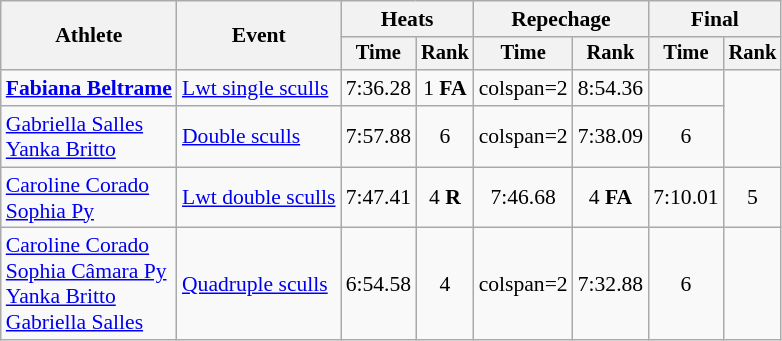<table class="wikitable" style="font-size:90%">
<tr>
<th rowspan=2>Athlete</th>
<th rowspan=2>Event</th>
<th colspan="2">Heats</th>
<th colspan="2">Repechage</th>
<th colspan="2">Final</th>
</tr>
<tr style="font-size:95%">
<th>Time</th>
<th>Rank</th>
<th>Time</th>
<th>Rank</th>
<th>Time</th>
<th>Rank</th>
</tr>
<tr align=center>
<td align=left><strong><a href='#'>Fabiana Beltrame</a></strong></td>
<td align=left><a href='#'>Lwt single sculls</a></td>
<td>7:36.28</td>
<td>1 <strong>FA</strong></td>
<td>colspan=2 </td>
<td>8:54.36</td>
<td></td>
</tr>
<tr align=center>
<td align=left><a href='#'>Gabriella Salles</a><br><a href='#'>Yanka Britto</a></td>
<td align=left><a href='#'>Double sculls</a></td>
<td>7:57.88</td>
<td>6</td>
<td>colspan=2 </td>
<td>7:38.09</td>
<td>6</td>
</tr>
<tr align=center>
<td align=left><a href='#'>Caroline Corado</a><br><a href='#'>Sophia Py</a></td>
<td align=left><a href='#'>Lwt double sculls</a></td>
<td>7:47.41</td>
<td>4 <strong>R</strong></td>
<td>7:46.68</td>
<td>4 <strong>FA</strong></td>
<td>7:10.01</td>
<td>5</td>
</tr>
<tr align=center>
<td align=left><a href='#'>Caroline Corado</a><br><a href='#'>Sophia Câmara Py</a><br><a href='#'>Yanka Britto</a><br><a href='#'>Gabriella Salles</a></td>
<td align=left><a href='#'>Quadruple sculls</a></td>
<td>6:54.58</td>
<td>4</td>
<td>colspan=2 </td>
<td>7:32.88</td>
<td>6</td>
</tr>
</table>
